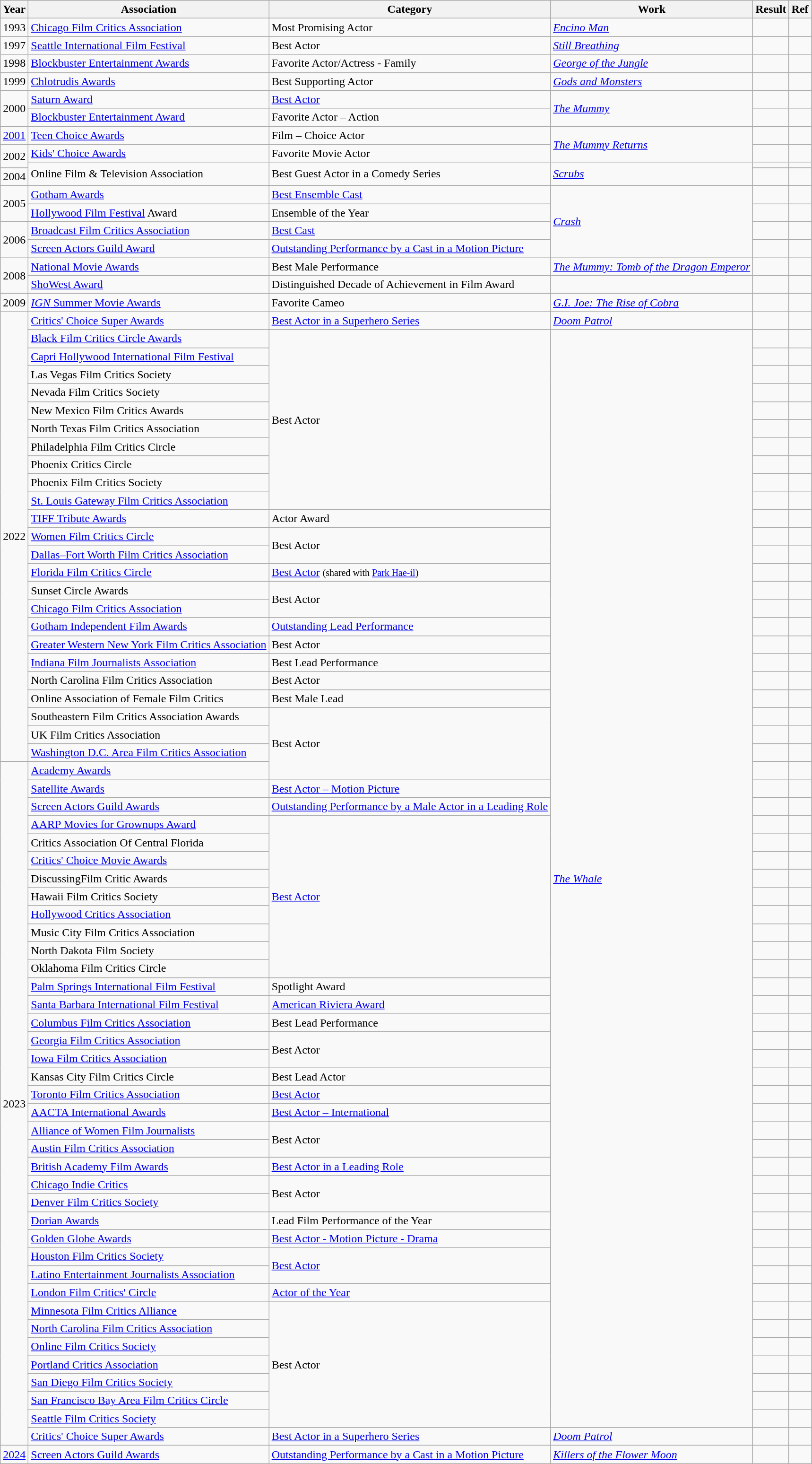<table class="wikitable sortable sticky-header">
<tr>
<th>Year</th>
<th>Association</th>
<th>Category</th>
<th>Work</th>
<th>Result</th>
<th>Ref</th>
</tr>
<tr>
<td>1993</td>
<td><a href='#'>Chicago Film Critics Association</a></td>
<td>Most Promising Actor</td>
<td><em><a href='#'>Encino Man</a></em></td>
<td></td>
<td style="text-align:center;"></td>
</tr>
<tr>
<td>1997</td>
<td><a href='#'>Seattle International Film Festival</a></td>
<td>Best Actor</td>
<td><em><a href='#'>Still Breathing</a></em></td>
<td></td>
<td></td>
</tr>
<tr>
<td>1998</td>
<td><a href='#'>Blockbuster Entertainment Awards</a></td>
<td>Favorite Actor/Actress - Family</td>
<td><em><a href='#'>George of the Jungle</a></em></td>
<td></td>
<td></td>
</tr>
<tr>
<td>1999</td>
<td><a href='#'>Chlotrudis Awards</a></td>
<td>Best Supporting Actor</td>
<td><em><a href='#'>Gods and Monsters</a></em></td>
<td></td>
<td></td>
</tr>
<tr>
<td rowspan="2">2000</td>
<td><a href='#'>Saturn Award</a></td>
<td><a href='#'>Best Actor</a></td>
<td rowspan="2"><em><a href='#'>The Mummy</a></em></td>
<td></td>
<td></td>
</tr>
<tr>
<td><a href='#'>Blockbuster Entertainment Award</a></td>
<td>Favorite Actor – Action</td>
<td></td>
<td></td>
</tr>
<tr>
<td><a href='#'>2001</a></td>
<td><a href='#'>Teen Choice Awards</a></td>
<td>Film – Choice Actor</td>
<td rowspan="2"><em><a href='#'>The Mummy Returns</a></em></td>
<td></td>
<td></td>
</tr>
<tr>
<td rowspan="2">2002</td>
<td><a href='#'>Kids' Choice Awards</a></td>
<td>Favorite Movie Actor</td>
<td></td>
<td></td>
</tr>
<tr>
<td rowspan="2">Online Film & Television Association</td>
<td rowspan="2">Best Guest Actor in a Comedy Series</td>
<td rowspan="2"><em><a href='#'>Scrubs</a></em></td>
<td></td>
<td></td>
</tr>
<tr>
<td>2004</td>
<td></td>
<td></td>
</tr>
<tr>
<td rowspan="2">2005</td>
<td><a href='#'>Gotham Awards</a></td>
<td><a href='#'>Best Ensemble Cast</a></td>
<td rowspan="4"><em><a href='#'>Crash</a></em></td>
<td></td>
<td></td>
</tr>
<tr>
<td><a href='#'>Hollywood Film Festival</a> Award</td>
<td>Ensemble of the Year</td>
<td></td>
<td></td>
</tr>
<tr>
<td rowspan="2">2006</td>
<td><a href='#'>Broadcast Film Critics Association</a></td>
<td><a href='#'>Best Cast</a></td>
<td></td>
<td></td>
</tr>
<tr>
<td><a href='#'>Screen Actors Guild Award</a></td>
<td><a href='#'>Outstanding Performance by a Cast in a Motion Picture</a></td>
<td></td>
<td></td>
</tr>
<tr>
<td rowspan="2">2008</td>
<td><a href='#'>National Movie Awards</a></td>
<td>Best Male Performance</td>
<td><em><a href='#'>The Mummy: Tomb of the Dragon Emperor</a></em></td>
<td></td>
<td></td>
</tr>
<tr>
<td><a href='#'>ShoWest Award</a></td>
<td>Distinguished Decade of Achievement in Film Award</td>
<td></td>
<td></td>
<td></td>
</tr>
<tr>
<td>2009</td>
<td><a href='#'><em>IGN</em> Summer Movie Awards</a></td>
<td>Favorite Cameo</td>
<td><em><a href='#'>G.I. Joe: The Rise of Cobra</a></em></td>
<td></td>
<td></td>
</tr>
<tr>
<td rowspan="25">2022</td>
<td><a href='#'>Critics' Choice Super Awards</a></td>
<td><a href='#'>Best Actor in a Superhero Series</a></td>
<td><em><a href='#'>Doom Patrol</a></em></td>
<td></td>
<td style="text-align:center;"></td>
</tr>
<tr>
<td><a href='#'>Black Film Critics Circle Awards</a></td>
<td rowspan="10">Best Actor</td>
<td rowspan="61"><em><a href='#'>The Whale</a></em></td>
<td></td>
<td style="text-align:center;"></td>
</tr>
<tr>
<td><a href='#'>Capri Hollywood International Film Festival</a></td>
<td></td>
<td style="text-align:center;"></td>
</tr>
<tr>
<td>Las Vegas Film Critics Society</td>
<td></td>
<td style="text-align:center;"></td>
</tr>
<tr>
<td>Nevada Film Critics Society</td>
<td></td>
<td style="text-align:center;"></td>
</tr>
<tr>
<td>New Mexico Film Critics Awards</td>
<td></td>
<td style="text-align:center;"></td>
</tr>
<tr>
<td>North Texas Film Critics Association</td>
<td></td>
<td style="text-align:center;"></td>
</tr>
<tr>
<td>Philadelphia Film Critics Circle</td>
<td></td>
<td style="text-align:center;"></td>
</tr>
<tr>
<td>Phoenix Critics Circle</td>
<td></td>
<td style="text-align:center;"></td>
</tr>
<tr>
<td>Phoenix Film Critics Society</td>
<td></td>
<td style="text-align:center;"></td>
</tr>
<tr>
<td><a href='#'>St. Louis Gateway Film Critics Association</a></td>
<td></td>
<td style="text-align:center;"></td>
</tr>
<tr>
<td><a href='#'>TIFF Tribute Awards</a></td>
<td>Actor Award</td>
<td></td>
<td style="text-align:center;"></td>
</tr>
<tr>
<td><a href='#'>Women Film Critics Circle</a></td>
<td rowspan="2">Best Actor</td>
<td></td>
<td style="text-align:center;"></td>
</tr>
<tr>
<td><a href='#'>Dallas–Fort Worth Film Critics Association</a></td>
<td></td>
<td style="text-align:center;"></td>
</tr>
<tr>
<td><a href='#'>Florida Film Critics Circle</a></td>
<td><a href='#'>Best Actor</a> <small>(shared with <a href='#'>Park Hae-il</a>)</small></td>
<td></td>
<td style="text-align:center;"></td>
</tr>
<tr>
<td>Sunset Circle Awards</td>
<td rowspan="2">Best Actor</td>
<td></td>
<td style="text-align:center;"></td>
</tr>
<tr>
<td><a href='#'>Chicago Film Critics Association</a></td>
<td></td>
<td style="text-align:center;"></td>
</tr>
<tr>
<td><a href='#'>Gotham Independent Film Awards</a></td>
<td><a href='#'>Outstanding Lead Performance</a></td>
<td></td>
<td style="text-align:center;"></td>
</tr>
<tr>
<td><a href='#'>Greater Western New York Film Critics Association</a></td>
<td>Best Actor</td>
<td></td>
<td style="text-align:center;"></td>
</tr>
<tr>
<td><a href='#'>Indiana Film Journalists Association</a></td>
<td>Best Lead Performance</td>
<td></td>
<td style="text-align:center;"></td>
</tr>
<tr>
<td>North Carolina Film Critics Association</td>
<td>Best Actor</td>
<td></td>
<td style="text-align:center;"></td>
</tr>
<tr>
<td>Online Association of Female Film Critics</td>
<td>Best Male Lead</td>
<td></td>
<td style="text-align:center;"></td>
</tr>
<tr>
<td>Southeastern Film Critics Association Awards</td>
<td rowspan="4">Best Actor</td>
<td></td>
<td style="text-align:center;"></td>
</tr>
<tr>
<td>UK Film Critics Association</td>
<td></td>
<td style="text-align:center;"></td>
</tr>
<tr>
<td><a href='#'>Washington D.C. Area Film Critics Association</a></td>
<td></td>
<td style="text-align:center;"></td>
</tr>
<tr>
<td rowspan="38">2023</td>
<td><a href='#'>Academy Awards</a></td>
<td></td>
<td style="text-align:center;"></td>
</tr>
<tr>
<td><a href='#'>Satellite Awards</a></td>
<td><a href='#'>Best Actor – Motion Picture</a></td>
<td></td>
<td style="text-align:center;"></td>
</tr>
<tr>
<td><a href='#'>Screen Actors Guild Awards</a></td>
<td><a href='#'>Outstanding Performance by a Male Actor in a Leading Role</a></td>
<td></td>
<td style="text-align:center;"></td>
</tr>
<tr>
<td><a href='#'>AARP Movies for Grownups Award</a></td>
<td rowspan="9"><a href='#'>Best Actor</a></td>
<td></td>
<td style="text-align:center;"></td>
</tr>
<tr>
<td>Critics Association Of Central Florida</td>
<td></td>
<td style="text-align:center;"></td>
</tr>
<tr>
<td><a href='#'>Critics' Choice Movie Awards</a></td>
<td></td>
<td style="text-align:center;"><br></td>
</tr>
<tr>
<td>DiscussingFilm Critic Awards</td>
<td></td>
<td style="text-align:center;"></td>
</tr>
<tr>
<td>Hawaii Film Critics Society</td>
<td></td>
<td style="text-align:center;"></td>
</tr>
<tr>
<td><a href='#'>Hollywood Critics Association</a></td>
<td></td>
<td style="text-align:center;"></td>
</tr>
<tr>
<td>Music City Film Critics Association</td>
<td></td>
<td style="text-align:center;"></td>
</tr>
<tr>
<td>North Dakota Film Society</td>
<td></td>
<td style="text-align:center;"></td>
</tr>
<tr>
<td>Oklahoma Film Critics Circle</td>
<td></td>
<td style="text-align:center;"></td>
</tr>
<tr>
<td><a href='#'>Palm Springs International Film Festival</a></td>
<td>Spotlight Award</td>
<td></td>
<td></td>
</tr>
<tr>
<td><a href='#'>Santa Barbara International Film Festival</a></td>
<td><a href='#'>American Riviera Award</a></td>
<td></td>
<td style="text-align:center;"></td>
</tr>
<tr>
<td><a href='#'>Columbus Film Critics Association</a></td>
<td>Best Lead Performance</td>
<td></td>
<td style="text-align:center;"></td>
</tr>
<tr>
<td><a href='#'>Georgia Film Critics Association</a></td>
<td rowspan="2">Best Actor</td>
<td></td>
<td style="text-align:center;"></td>
</tr>
<tr>
<td><a href='#'>Iowa Film Critics Association</a></td>
<td></td>
<td style="text-align:center;"></td>
</tr>
<tr>
<td>Kansas City Film Critics Circle</td>
<td>Best Lead Actor</td>
<td></td>
<td style="text-align:center;"></td>
</tr>
<tr>
<td><a href='#'>Toronto Film Critics Association</a></td>
<td><a href='#'>Best Actor</a></td>
<td></td>
<td style="text-align:center;"></td>
</tr>
<tr>
<td><a href='#'>AACTA International Awards</a></td>
<td><a href='#'>Best Actor – International</a></td>
<td></td>
<td style="text-align:center;"></td>
</tr>
<tr>
<td><a href='#'>Alliance of Women Film Journalists</a></td>
<td rowspan="2">Best Actor</td>
<td></td>
<td style="text-align:center;"></td>
</tr>
<tr>
<td><a href='#'>Austin Film Critics Association</a></td>
<td></td>
<td style="text-align:center;"></td>
</tr>
<tr>
<td><a href='#'>British Academy Film Awards</a></td>
<td><a href='#'>Best Actor in a Leading Role</a></td>
<td></td>
<td style="text-align:center;"></td>
</tr>
<tr>
<td><a href='#'>Chicago Indie Critics</a></td>
<td rowspan="2">Best Actor</td>
<td></td>
<td style="text-align:center;"></td>
</tr>
<tr>
<td><a href='#'>Denver Film Critics Society</a></td>
<td></td>
<td style="text-align:center;"></td>
</tr>
<tr>
<td><a href='#'>Dorian Awards</a></td>
<td>Lead Film Performance of the Year</td>
<td></td>
<td style="text-align:center;"></td>
</tr>
<tr>
<td><a href='#'>Golden Globe Awards</a></td>
<td><a href='#'>Best Actor - Motion Picture - Drama</a></td>
<td></td>
<td style="text-align:center;"></td>
</tr>
<tr>
<td><a href='#'>Houston Film Critics Society</a></td>
<td rowspan="2"><a href='#'>Best Actor</a></td>
<td></td>
<td style="text-align:center;"></td>
</tr>
<tr>
<td><a href='#'>Latino Entertainment Journalists Association</a></td>
<td></td>
<td style="text-align:center;"></td>
</tr>
<tr>
<td><a href='#'>London Film Critics' Circle</a></td>
<td><a href='#'>Actor of the Year</a></td>
<td></td>
<td style="text-align:center;"></td>
</tr>
<tr>
<td><a href='#'>Minnesota Film Critics Alliance</a></td>
<td rowspan="7">Best Actor</td>
<td></td>
<td style="text-align:center;"></td>
</tr>
<tr>
<td><a href='#'>North Carolina Film Critics Association</a></td>
<td></td>
<td style="text-align:center;"></td>
</tr>
<tr>
<td><a href='#'>Online Film Critics Society</a></td>
<td></td>
<td style="text-align:center;"></td>
</tr>
<tr>
<td><a href='#'>Portland Critics Association</a></td>
<td></td>
<td style="text-align:center;"></td>
</tr>
<tr>
<td><a href='#'>San Diego Film Critics Society</a></td>
<td></td>
<td style="text-align:center;"></td>
</tr>
<tr>
<td><a href='#'>San Francisco Bay Area Film Critics Circle</a></td>
<td></td>
<td style="text-align:center;"></td>
</tr>
<tr>
<td><a href='#'>Seattle Film Critics Society</a></td>
<td></td>
<td style="text-align: center;"></td>
</tr>
<tr>
<td><a href='#'>Critics' Choice Super Awards</a></td>
<td><a href='#'>Best Actor in a Superhero Series</a></td>
<td><em><a href='#'>Doom Patrol</a></em></td>
<td></td>
<td style="text-align: center;"></td>
</tr>
<tr>
<td><a href='#'>2024</a></td>
<td><a href='#'>Screen Actors Guild Awards</a></td>
<td><a href='#'>Outstanding Performance by a Cast in a Motion Picture</a></td>
<td><em><a href='#'>Killers of the Flower Moon</a></em></td>
<td></td>
<td align="center"></td>
</tr>
</table>
